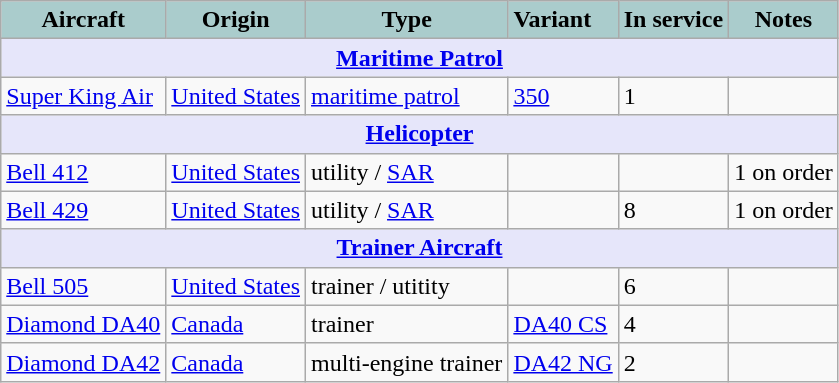<table class="wikitable">
<tr>
<th style="text-align:center; background:#acc;">Aircraft</th>
<th style="text-align: center; background:#acc;">Origin</th>
<th style="text-align:l center; background:#acc;">Type</th>
<th style="text-align:left; background:#acc;">Variant</th>
<th style="text-align:center; background:#acc;">In service</th>
<th style="text-align: center; background:#acc;">Notes</th>
</tr>
<tr>
<th style="align: center; background: lavender;" colspan="6"><a href='#'>Maritime Patrol</a></th>
</tr>
<tr>
<td><a href='#'>Super King Air</a></td>
<td><a href='#'>United States</a></td>
<td><a href='#'>maritime patrol</a></td>
<td><a href='#'>350</a></td>
<td>1</td>
<td></td>
</tr>
<tr>
<th style="align: center; background: lavender;" colspan="6"><a href='#'>Helicopter</a></th>
</tr>
<tr>
<td><a href='#'>Bell 412</a></td>
<td><a href='#'>United States</a></td>
<td>utility / <a href='#'>SAR</a></td>
<td></td>
<td></td>
<td>1 on order</td>
</tr>
<tr>
<td><a href='#'>Bell 429</a></td>
<td><a href='#'>United States</a></td>
<td>utility / <a href='#'>SAR</a></td>
<td></td>
<td>8</td>
<td>1 on order</td>
</tr>
<tr>
<th style="align: center; background: lavender;" colspan="6"><a href='#'>Trainer Aircraft</a></th>
</tr>
<tr>
<td><a href='#'>Bell 505</a></td>
<td><a href='#'>United States</a></td>
<td>trainer / utitity</td>
<td></td>
<td>6</td>
<td></td>
</tr>
<tr>
<td><a href='#'>Diamond DA40</a></td>
<td><a href='#'>Canada</a></td>
<td>trainer</td>
<td><a href='#'>DA40 CS</a></td>
<td>4</td>
<td></td>
</tr>
<tr>
<td><a href='#'>Diamond DA42</a></td>
<td><a href='#'>Canada</a></td>
<td>multi-engine trainer</td>
<td><a href='#'>DA42 NG</a></td>
<td>2</td>
<td></td>
</tr>
</table>
